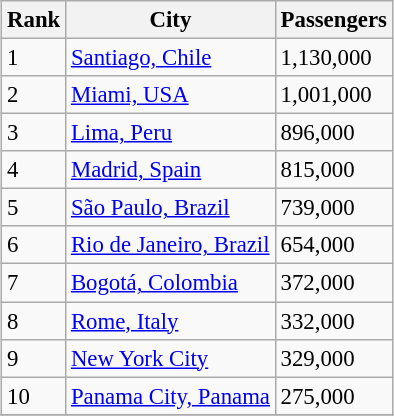<table class="wikitable sortable" style="font-size: 95%;margin:1em auto;" width=align=>
<tr>
<th>Rank</th>
<th>City</th>
<th>Passengers</th>
</tr>
<tr>
<td>1</td>
<td><a href='#'>Santiago, Chile</a></td>
<td>1,130,000</td>
</tr>
<tr>
<td>2</td>
<td><a href='#'>Miami, USA</a></td>
<td>1,001,000</td>
</tr>
<tr>
<td>3</td>
<td><a href='#'>Lima, Peru</a></td>
<td>896,000</td>
</tr>
<tr>
<td>4</td>
<td><a href='#'>Madrid, Spain</a></td>
<td>815,000</td>
</tr>
<tr>
<td>5</td>
<td><a href='#'>São Paulo, Brazil</a></td>
<td>739,000</td>
</tr>
<tr>
<td>6</td>
<td><a href='#'>Rio de Janeiro, Brazil</a></td>
<td>654,000</td>
</tr>
<tr>
<td>7</td>
<td><a href='#'>Bogotá, Colombia</a></td>
<td>372,000</td>
</tr>
<tr>
<td>8</td>
<td><a href='#'>Rome, Italy</a></td>
<td>332,000</td>
</tr>
<tr>
<td>9</td>
<td><a href='#'>New York City</a></td>
<td>329,000</td>
</tr>
<tr>
<td>10</td>
<td><a href='#'>Panama City, Panama</a></td>
<td>275,000</td>
</tr>
<tr>
</tr>
</table>
